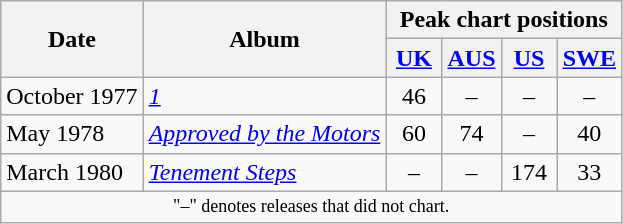<table class="wikitable" style="text-align:center;">
<tr>
<th scope="col" rowspan="2">Date</th>
<th scope="col" rowspan="2">Album</th>
<th scope="col" colspan="4">Peak chart positions</th>
</tr>
<tr>
<th width=30><a href='#'>UK</a><br></th>
<th width=30><a href='#'>AUS</a><br></th>
<th width=30><a href='#'>US</a><br></th>
<th width=30><a href='#'>SWE</a><br></th>
</tr>
<tr>
<td align=left>October 1977</td>
<td align=left><em><a href='#'>1</a></em></td>
<td>46</td>
<td>–</td>
<td>–</td>
<td>–</td>
</tr>
<tr>
<td align=left>May 1978</td>
<td align=left><em><a href='#'>Approved by the Motors</a></em></td>
<td>60</td>
<td>74</td>
<td>–</td>
<td>40</td>
</tr>
<tr>
<td align=left>March 1980</td>
<td align=left><em><a href='#'>Tenement Steps</a></em></td>
<td>–</td>
<td>–</td>
<td>174</td>
<td>33</td>
</tr>
<tr>
<td colspan="7" style="text-align:center; font-size:9pt;">"–" denotes releases that did not chart.</td>
</tr>
</table>
